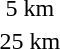<table>
<tr>
<td align=center>5 km</td>
<td></td>
<td></td>
<td></td>
</tr>
<tr>
<td align=center>25 km</td>
<td></td>
<td></td>
<td></td>
</tr>
</table>
